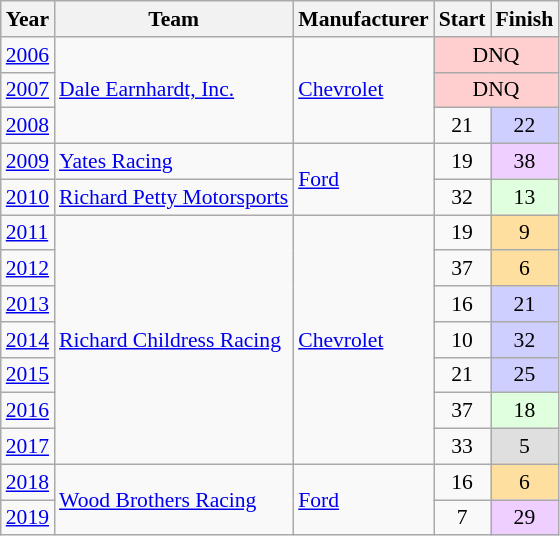<table class="wikitable" style="font-size: 90%;">
<tr>
<th>Year</th>
<th>Team</th>
<th>Manufacturer</th>
<th>Start</th>
<th>Finish</th>
</tr>
<tr>
<td><a href='#'>2006</a></td>
<td rowspan=3><a href='#'>Dale Earnhardt, Inc.</a></td>
<td rowspan=3><a href='#'>Chevrolet</a></td>
<td align=center style="background:#FFCFCF;" colspan=2>DNQ</td>
</tr>
<tr>
<td><a href='#'>2007</a></td>
<td align=center style="background:#FFCFCF;" colspan=2>DNQ</td>
</tr>
<tr>
<td><a href='#'>2008</a></td>
<td align=center>21</td>
<td align=center style="background:#CFCFFF;">22</td>
</tr>
<tr>
<td><a href='#'>2009</a></td>
<td><a href='#'>Yates Racing</a></td>
<td rowspan=2><a href='#'>Ford</a></td>
<td align=center>19</td>
<td align=center style="background:#EFCFFF;">38</td>
</tr>
<tr>
<td><a href='#'>2010</a></td>
<td><a href='#'>Richard Petty Motorsports</a></td>
<td align=center>32</td>
<td align=center style="background:#DFFFDF;">13</td>
</tr>
<tr>
<td><a href='#'>2011</a></td>
<td rowspan=7><a href='#'>Richard Childress Racing</a></td>
<td rowspan=7><a href='#'>Chevrolet</a></td>
<td align=center>19</td>
<td align=center style="background:#FFDF9F;">9</td>
</tr>
<tr>
<td><a href='#'>2012</a></td>
<td align=center>37</td>
<td align=center style="background:#FFDF9F;">6</td>
</tr>
<tr>
<td><a href='#'>2013</a></td>
<td align=center>16</td>
<td align=center style="background:#CFCFFF;">21</td>
</tr>
<tr>
<td><a href='#'>2014</a></td>
<td align=center>10</td>
<td align=center style="background:#CFCFFF;">32</td>
</tr>
<tr>
<td><a href='#'>2015</a></td>
<td align=center>21</td>
<td align=center style="background:#CFCFFF;">25</td>
</tr>
<tr>
<td><a href='#'>2016</a></td>
<td align=center>37</td>
<td align=center style="background:#DFFFDF;">18</td>
</tr>
<tr>
<td><a href='#'>2017</a></td>
<td align=center>33</td>
<td align=center style="background:#DFDFDF;">5</td>
</tr>
<tr>
<td><a href='#'>2018</a></td>
<td rowspan=2><a href='#'>Wood Brothers Racing</a></td>
<td rowspan=2><a href='#'>Ford</a></td>
<td align=center>16</td>
<td align=center style="background:#FFDF9F;">6</td>
</tr>
<tr>
<td><a href='#'>2019</a></td>
<td align=center>7</td>
<td align=center style="background:#EFCFFF;">29</td>
</tr>
</table>
